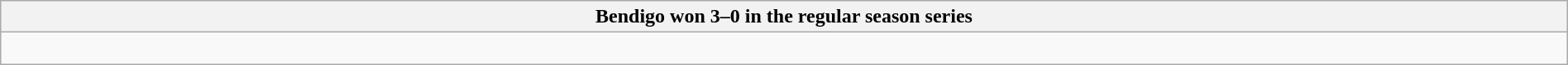<table class="wikitable collapsible collapsed" style="width:100%">
<tr>
<th>Bendigo won 3–0 in the regular season series</th>
</tr>
<tr>
<td><br>

</td>
</tr>
</table>
